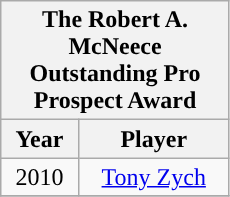<table class="wikitable" style="display: inline-table; margin-right: 20px; text-align:center">
<tr>
<th scope="col" colspan="2" style="width: 145px;">The Robert A. McNeece Outstanding Pro Prospect Award</th>
</tr>
<tr>
<th scope="col">Year</th>
<th scope="col">Player</th>
</tr>
<tr>
<td>2010</td>
<td><a href='#'>Tony Zych</a></td>
</tr>
<tr>
</tr>
</table>
